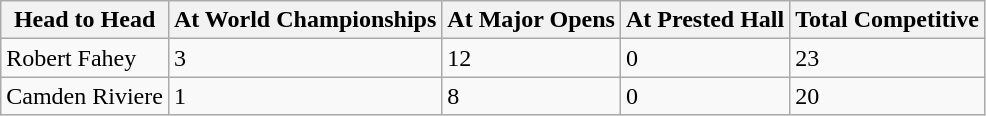<table class="wikitable">
<tr>
<th>Head to Head</th>
<th>At World Championships</th>
<th>At Major Opens</th>
<th>At Prested Hall</th>
<th>Total Competitive</th>
</tr>
<tr>
<td>Robert Fahey</td>
<td>3</td>
<td>12</td>
<td>0</td>
<td>23</td>
</tr>
<tr>
<td>Camden Riviere</td>
<td>1</td>
<td>8</td>
<td>0</td>
<td>20</td>
</tr>
</table>
